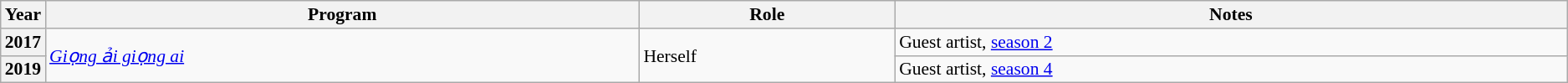<table class="wikitable" style="line-height:15px; width:auto; font-size:90%;">
<tr>
<th width="01%">Year</th>
<th>Program</th>
<th>Role</th>
<th>Notes</th>
</tr>
<tr>
<th>2017</th>
<td rowspan="2"><em><a href='#'>Giọng ải giọng ai</a></em></td>
<td rowspan="2">Herself</td>
<td>Guest artist, <a href='#'>season 2</a></td>
</tr>
<tr>
<th>2019</th>
<td>Guest artist, <a href='#'>season 4</a></td>
</tr>
</table>
